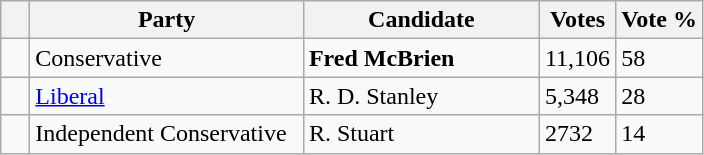<table class="wikitable">
<tr>
<th></th>
<th scope="col" width="175">Party</th>
<th scope="col" width="150">Candidate</th>
<th>Votes</th>
<th>Vote %</th>
</tr>
<tr>
<td>   </td>
<td>Conservative</td>
<td><strong>Fred McBrien</strong></td>
<td>11,106</td>
<td>58</td>
</tr>
<tr>
<td>   </td>
<td><a href='#'>Liberal</a></td>
<td>R. D. Stanley</td>
<td>5,348</td>
<td>28</td>
</tr>
<tr>
<td>   </td>
<td>Independent Conservative</td>
<td>R. Stuart</td>
<td>2732</td>
<td>14</td>
</tr>
</table>
